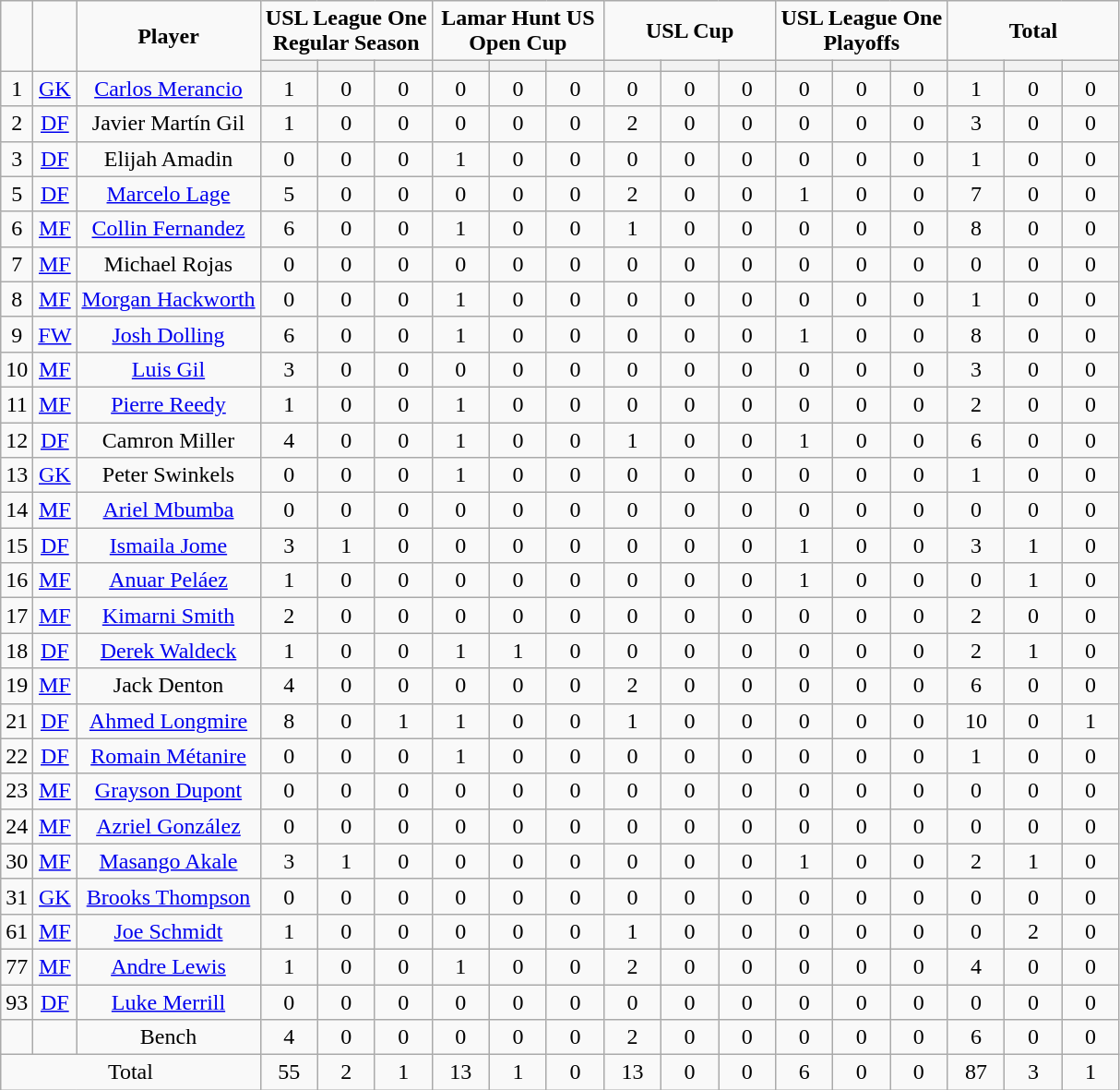<table class="wikitable" style="text-align:center;">
<tr>
<td rowspan="2" !width=15><strong></strong></td>
<td rowspan="2" !width=15><strong></strong></td>
<td rowspan="2" !width=120><strong>Player</strong></td>
<td colspan="3"><strong>USL League One Regular Season</strong></td>
<td colspan="3"><strong>Lamar Hunt US Open Cup</strong></td>
<td colspan="3"><strong>USL Cup</strong></td>
<td colspan="3"><strong>USL League One Playoffs</strong></td>
<td colspan="3"><strong>Total</strong></td>
</tr>
<tr>
<th width=34; background:#fe9;></th>
<th width=34; background:#fe9;></th>
<th width=34; background:#ff8888;></th>
<th width=34; background:#fe9;></th>
<th width=34; background:#fe9;></th>
<th width=34; background:#ff8888;></th>
<th width=34; background:#fe9;></th>
<th width=34; background:#fe9;></th>
<th width=34; background:#ff8888;></th>
<th width=34; background:#fe9;></th>
<th width=34; background:#fe9;></th>
<th width=34; background:#ff8888;></th>
<th width=34; background:#fe9;></th>
<th width=34; background:#fe9;></th>
<th width=34; background:#ff8888;></th>
</tr>
<tr>
<td>1</td>
<td><a href='#'>GK</a></td>
<td> <a href='#'>Carlos Merancio</a></td>
<td>1</td>
<td>0</td>
<td>0</td>
<td>0</td>
<td>0</td>
<td>0</td>
<td>0</td>
<td>0</td>
<td>0</td>
<td>0</td>
<td>0</td>
<td 0>0</td>
<td>1</td>
<td>0</td>
<td 0>0</td>
</tr>
<tr>
<td>2</td>
<td><a href='#'>DF</a></td>
<td> Javier Martín Gil</td>
<td>1</td>
<td>0</td>
<td>0</td>
<td>0</td>
<td>0</td>
<td>0</td>
<td>2</td>
<td>0</td>
<td>0</td>
<td>0</td>
<td>0</td>
<td 0>0</td>
<td>3</td>
<td>0</td>
<td 0>0</td>
</tr>
<tr>
<td>3</td>
<td><a href='#'>DF</a></td>
<td> Elijah Amadin</td>
<td>0</td>
<td>0</td>
<td>0</td>
<td>1</td>
<td>0</td>
<td>0</td>
<td>0</td>
<td>0</td>
<td>0</td>
<td>0</td>
<td>0</td>
<td 0>0</td>
<td>1</td>
<td>0</td>
<td 0>0</td>
</tr>
<tr>
<td>5</td>
<td><a href='#'>DF</a></td>
<td> <a href='#'>Marcelo Lage</a></td>
<td>5</td>
<td>0</td>
<td>0</td>
<td>0</td>
<td>0</td>
<td>0</td>
<td>2</td>
<td>0</td>
<td>0</td>
<td>1</td>
<td>0</td>
<td 0>0</td>
<td>7</td>
<td>0</td>
<td 0>0</td>
</tr>
<tr>
<td>6</td>
<td><a href='#'>MF</a></td>
<td> <a href='#'>Collin Fernandez</a></td>
<td>6</td>
<td>0</td>
<td>0</td>
<td>1</td>
<td>0</td>
<td>0</td>
<td>1</td>
<td>0</td>
<td>0</td>
<td>0</td>
<td>0</td>
<td 0>0</td>
<td>8</td>
<td>0</td>
<td 0>0</td>
</tr>
<tr>
<td>7</td>
<td><a href='#'>MF</a></td>
<td> Michael Rojas</td>
<td>0</td>
<td>0</td>
<td>0</td>
<td>0</td>
<td>0</td>
<td>0</td>
<td>0</td>
<td>0</td>
<td>0</td>
<td>0</td>
<td>0</td>
<td 0>0</td>
<td>0</td>
<td>0</td>
<td 0>0</td>
</tr>
<tr>
<td>8</td>
<td><a href='#'>MF</a></td>
<td> <a href='#'>Morgan Hackworth</a></td>
<td>0</td>
<td>0</td>
<td>0</td>
<td>1</td>
<td>0</td>
<td>0</td>
<td>0</td>
<td>0</td>
<td>0</td>
<td>0</td>
<td>0</td>
<td 0>0</td>
<td>1</td>
<td>0</td>
<td 0>0</td>
</tr>
<tr>
<td>9</td>
<td><a href='#'>FW</a></td>
<td> <a href='#'>Josh Dolling</a></td>
<td>6</td>
<td>0</td>
<td>0</td>
<td>1</td>
<td>0</td>
<td>0</td>
<td>0</td>
<td>0</td>
<td>0</td>
<td>1</td>
<td>0</td>
<td 0>0</td>
<td>8</td>
<td>0</td>
<td 0>0</td>
</tr>
<tr>
<td>10</td>
<td><a href='#'>MF</a></td>
<td> <a href='#'>Luis Gil</a></td>
<td>3</td>
<td>0</td>
<td>0</td>
<td>0</td>
<td>0</td>
<td>0</td>
<td>0</td>
<td>0</td>
<td>0</td>
<td>0</td>
<td>0</td>
<td 0>0</td>
<td>3</td>
<td>0</td>
<td 0>0</td>
</tr>
<tr>
<td>11</td>
<td><a href='#'>MF</a></td>
<td> <a href='#'>Pierre Reedy</a></td>
<td>1</td>
<td>0</td>
<td>0</td>
<td>1</td>
<td>0</td>
<td>0</td>
<td>0</td>
<td>0</td>
<td>0</td>
<td>0</td>
<td>0</td>
<td 0>0</td>
<td>2</td>
<td>0</td>
<td 0>0</td>
</tr>
<tr>
<td>12</td>
<td><a href='#'>DF</a></td>
<td> Camron Miller</td>
<td>4</td>
<td>0</td>
<td>0</td>
<td>1</td>
<td>0</td>
<td>0</td>
<td>1</td>
<td>0</td>
<td>0</td>
<td>1</td>
<td>0</td>
<td 0>0</td>
<td>6</td>
<td>0</td>
<td 0>0</td>
</tr>
<tr>
<td>13</td>
<td><a href='#'>GK</a></td>
<td> Peter Swinkels</td>
<td>0</td>
<td>0</td>
<td>0</td>
<td>1</td>
<td>0</td>
<td>0</td>
<td>0</td>
<td>0</td>
<td>0</td>
<td>0</td>
<td>0</td>
<td 0>0</td>
<td>1</td>
<td>0</td>
<td 0>0</td>
</tr>
<tr>
<td>14</td>
<td><a href='#'>MF</a></td>
<td> <a href='#'>Ariel Mbumba</a></td>
<td>0</td>
<td>0</td>
<td>0</td>
<td>0</td>
<td>0</td>
<td>0</td>
<td>0</td>
<td>0</td>
<td>0</td>
<td>0</td>
<td>0</td>
<td 0>0</td>
<td>0</td>
<td>0</td>
<td 0>0</td>
</tr>
<tr>
<td>15</td>
<td><a href='#'>DF</a></td>
<td> <a href='#'>Ismaila Jome</a></td>
<td>3</td>
<td>1</td>
<td>0</td>
<td>0</td>
<td>0</td>
<td>0</td>
<td>0</td>
<td>0</td>
<td>0</td>
<td>1</td>
<td>0</td>
<td 0>0</td>
<td>3</td>
<td>1</td>
<td 0>0</td>
</tr>
<tr>
<td>16</td>
<td><a href='#'>MF</a></td>
<td> <a href='#'>Anuar Peláez</a></td>
<td>1</td>
<td>0</td>
<td>0</td>
<td>0</td>
<td>0</td>
<td>0</td>
<td>0</td>
<td>0</td>
<td>0</td>
<td>1</td>
<td>0</td>
<td 0>0</td>
<td>0</td>
<td>1</td>
<td 0>0</td>
</tr>
<tr>
<td>17</td>
<td><a href='#'>MF</a></td>
<td> <a href='#'>Kimarni Smith</a></td>
<td>2</td>
<td>0</td>
<td>0</td>
<td>0</td>
<td>0</td>
<td>0</td>
<td>0</td>
<td>0</td>
<td>0</td>
<td>0</td>
<td>0</td>
<td 0>0</td>
<td>2</td>
<td>0</td>
<td 0>0</td>
</tr>
<tr>
<td>18</td>
<td><a href='#'>DF</a></td>
<td> <a href='#'>Derek Waldeck</a></td>
<td>1</td>
<td>0</td>
<td>0</td>
<td>1</td>
<td>1</td>
<td>0</td>
<td>0</td>
<td>0</td>
<td>0</td>
<td>0</td>
<td>0</td>
<td 0>0</td>
<td>2</td>
<td>1</td>
<td 0>0</td>
</tr>
<tr>
<td>19</td>
<td><a href='#'>MF</a></td>
<td> Jack Denton</td>
<td>4</td>
<td>0</td>
<td>0</td>
<td>0</td>
<td>0</td>
<td>0</td>
<td>2</td>
<td>0</td>
<td>0</td>
<td>0</td>
<td>0</td>
<td 0>0</td>
<td>6</td>
<td>0</td>
<td 0>0</td>
</tr>
<tr>
<td>21</td>
<td><a href='#'>DF</a></td>
<td> <a href='#'>Ahmed Longmire</a></td>
<td>8</td>
<td>0</td>
<td>1</td>
<td>1</td>
<td>0</td>
<td>0</td>
<td>1</td>
<td>0</td>
<td>0</td>
<td>0</td>
<td>0</td>
<td 0>0</td>
<td>10</td>
<td>0</td>
<td 0>1</td>
</tr>
<tr>
<td>22</td>
<td><a href='#'>DF</a></td>
<td> <a href='#'>Romain Métanire</a></td>
<td>0</td>
<td>0</td>
<td>0</td>
<td>1</td>
<td>0</td>
<td>0</td>
<td>0</td>
<td>0</td>
<td>0</td>
<td>0</td>
<td>0</td>
<td 0>0</td>
<td>1</td>
<td>0</td>
<td 0>0</td>
</tr>
<tr>
<td>23</td>
<td><a href='#'>MF</a></td>
<td> <a href='#'>Grayson Dupont</a></td>
<td>0</td>
<td>0</td>
<td>0</td>
<td>0</td>
<td>0</td>
<td>0</td>
<td>0</td>
<td>0</td>
<td>0</td>
<td>0</td>
<td>0</td>
<td 0>0</td>
<td>0</td>
<td>0</td>
<td 0>0</td>
</tr>
<tr>
<td>24</td>
<td><a href='#'>MF</a></td>
<td> <a href='#'>Azriel González</a></td>
<td>0</td>
<td>0</td>
<td>0</td>
<td>0</td>
<td>0</td>
<td>0</td>
<td>0</td>
<td>0</td>
<td>0</td>
<td>0</td>
<td>0</td>
<td 0>0</td>
<td>0</td>
<td>0</td>
<td 0>0</td>
</tr>
<tr>
<td>30</td>
<td><a href='#'>MF</a></td>
<td> <a href='#'>Masango Akale</a></td>
<td>3</td>
<td>1</td>
<td>0</td>
<td>0</td>
<td>0</td>
<td>0</td>
<td>0</td>
<td>0</td>
<td>0</td>
<td>1</td>
<td>0</td>
<td 0>0</td>
<td>2</td>
<td>1</td>
<td 0>0</td>
</tr>
<tr>
<td>31</td>
<td><a href='#'>GK</a></td>
<td> <a href='#'>Brooks Thompson</a></td>
<td>0</td>
<td>0</td>
<td>0</td>
<td>0</td>
<td>0</td>
<td>0</td>
<td>0</td>
<td>0</td>
<td>0</td>
<td>0</td>
<td>0</td>
<td>0</td>
<td>0</td>
<td>0</td>
<td>0</td>
</tr>
<tr>
<td>61</td>
<td><a href='#'>MF</a></td>
<td> <a href='#'> Joe Schmidt</a></td>
<td>1</td>
<td>0</td>
<td>0</td>
<td>0</td>
<td>0</td>
<td>0</td>
<td>1</td>
<td>0</td>
<td>0</td>
<td>0</td>
<td>0</td>
<td 0>0</td>
<td>0</td>
<td>2</td>
<td 0>0</td>
</tr>
<tr>
<td>77</td>
<td><a href='#'>MF</a></td>
<td> <a href='#'>Andre Lewis</a></td>
<td>1</td>
<td>0</td>
<td>0</td>
<td>1</td>
<td>0</td>
<td>0</td>
<td>2</td>
<td>0</td>
<td>0</td>
<td>0</td>
<td>0</td>
<td 0>0</td>
<td>4</td>
<td>0</td>
<td 0>0</td>
</tr>
<tr>
<td>93</td>
<td><a href='#'>DF</a></td>
<td> <a href='#'>Luke Merrill</a></td>
<td>0</td>
<td>0</td>
<td>0</td>
<td>0</td>
<td>0</td>
<td>0</td>
<td>0</td>
<td>0</td>
<td>0</td>
<td>0</td>
<td>0</td>
<td 0>0</td>
<td>0</td>
<td>0</td>
<td 0>0</td>
</tr>
<tr>
<td></td>
<td></td>
<td>Bench</td>
<td>4</td>
<td>0</td>
<td>0</td>
<td>0</td>
<td>0</td>
<td>0</td>
<td>2</td>
<td>0</td>
<td>0</td>
<td>0</td>
<td>0</td>
<td 0>0</td>
<td>6</td>
<td>0</td>
<td 0>0</td>
</tr>
<tr>
<td colspan="3">Total</td>
<td>55</td>
<td>2</td>
<td>1</td>
<td>13</td>
<td>1</td>
<td>0</td>
<td>13</td>
<td>0</td>
<td>0</td>
<td>6</td>
<td>0</td>
<td 0>0</td>
<td>87</td>
<td>3</td>
<td>1</td>
</tr>
</table>
